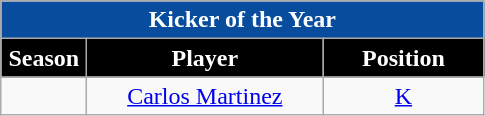<table class="wikitable sortable" style="text-align:center">
<tr>
<td colspan="4" style="background:#084C9E; color:#FFF;"><strong>Kicker of the Year</strong></td>
</tr>
<tr>
<th style="width:50px; background:black; color:#FFF;">Season</th>
<th style="width:150px; background:black; color:#FFF;">Player</th>
<th style="width:100px; background:black; color:#FFF;">Position</th>
</tr>
<tr>
<td></td>
<td><a href='#'>Carlos Martinez</a></td>
<td><a href='#'>K</a></td>
</tr>
</table>
